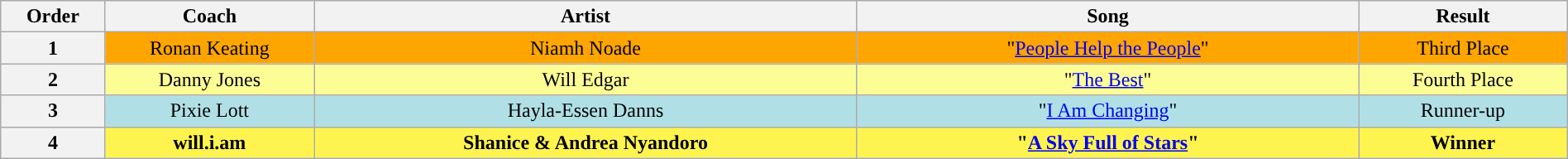<table class="wikitable" style="text-align:center; width:100%">
<tr>
<th style="width:05%">Order</th>
<th style="width:10%">Coach</th>
<th style="width:26%">Artist</th>
<th style="width:24%">Song</th>
<th style="width:10%">Result</th>
</tr>
<tr>
<th scope="col">1</th>
<td style="background:orange">Ronan Keating</td>
<td style="background:orange">Niamh Noade</td>
<td style="background:orange">"<a href='#'>People Help the People</a>"</td>
<td style="background:orange">Third Place</td>
</tr>
<tr>
<th scope="col">2</th>
<td style="background:#FDFD96">Danny Jones</td>
<td style="background:#FDFD96">Will Edgar</td>
<td style="background:#FDFD96">"<a href='#'>The Best</a>"</td>
<td style="background:#FDFD96">Fourth Place</td>
</tr>
<tr>
<th scope="col">3</th>
<td style="background:#B0E0E6">Pixie Lott</td>
<td style="background:#B0E0E6">Hayla-Essen Danns</td>
<td style="background:#B0E0E6">"<a href='#'>I Am Changing</a>"</td>
<td style="background:#B0E0E6">Runner-up</td>
</tr>
<tr>
<th scope="col">4</th>
<td style="background:#FFF44F"><strong>will.i.am</strong></td>
<td style="background:#FFF44F"><strong>Shanice & Andrea Nyandoro</strong></td>
<td style="background:#FFF44F"><strong>"<a href='#'>A Sky Full of Stars</a>"</strong></td>
<td style="background:#FFF44F"><strong>Winner</strong></td>
</tr>
</table>
